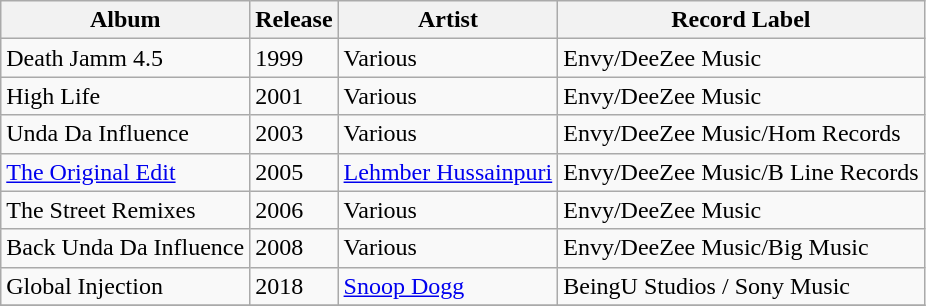<table class="wikitable">
<tr>
<th>Album</th>
<th>Release</th>
<th>Artist</th>
<th>Record Label</th>
</tr>
<tr>
<td>Death Jamm 4.5</td>
<td>1999</td>
<td>Various</td>
<td>Envy/DeeZee Music</td>
</tr>
<tr>
<td>High Life</td>
<td>2001</td>
<td>Various</td>
<td>Envy/DeeZee Music</td>
</tr>
<tr>
<td>Unda Da Influence</td>
<td>2003</td>
<td>Various</td>
<td>Envy/DeeZee Music/Hom Records</td>
</tr>
<tr>
<td><a href='#'>The Original Edit</a></td>
<td>2005</td>
<td><a href='#'>Lehmber Hussainpuri</a></td>
<td>Envy/DeeZee Music/B Line Records</td>
</tr>
<tr>
<td>The Street Remixes</td>
<td>2006</td>
<td>Various</td>
<td>Envy/DeeZee Music</td>
</tr>
<tr>
<td>Back Unda Da Influence</td>
<td>2008</td>
<td>Various</td>
<td>Envy/DeeZee Music/Big Music</td>
</tr>
<tr>
<td>Global Injection</td>
<td>2018</td>
<td><a href='#'>Snoop Dogg</a></td>
<td>BeingU Studios / Sony Music</td>
</tr>
<tr>
</tr>
</table>
